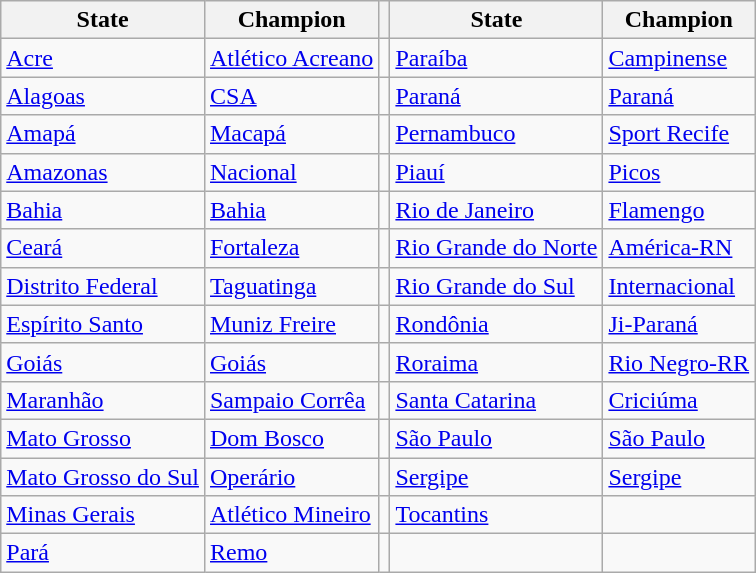<table class="wikitable">
<tr>
<th>State</th>
<th>Champion</th>
<th></th>
<th>State</th>
<th>Champion</th>
</tr>
<tr>
<td><a href='#'>Acre</a></td>
<td><a href='#'>Atlético Acreano</a></td>
<td></td>
<td><a href='#'>Paraíba</a></td>
<td><a href='#'>Campinense</a></td>
</tr>
<tr>
<td><a href='#'>Alagoas</a></td>
<td><a href='#'>CSA</a></td>
<td></td>
<td><a href='#'>Paraná</a></td>
<td><a href='#'>Paraná</a></td>
</tr>
<tr>
<td><a href='#'>Amapá</a></td>
<td><a href='#'>Macapá</a></td>
<td></td>
<td><a href='#'>Pernambuco</a></td>
<td><a href='#'>Sport Recife</a></td>
</tr>
<tr>
<td><a href='#'>Amazonas</a></td>
<td><a href='#'>Nacional</a></td>
<td></td>
<td><a href='#'>Piauí</a></td>
<td><a href='#'>Picos</a></td>
</tr>
<tr>
<td><a href='#'>Bahia</a></td>
<td><a href='#'>Bahia</a></td>
<td></td>
<td><a href='#'>Rio de Janeiro</a></td>
<td><a href='#'>Flamengo</a></td>
</tr>
<tr>
<td><a href='#'>Ceará</a></td>
<td><a href='#'>Fortaleza</a></td>
<td></td>
<td><a href='#'>Rio Grande do Norte</a></td>
<td><a href='#'>América-RN</a></td>
</tr>
<tr>
<td><a href='#'>Distrito Federal</a></td>
<td><a href='#'>Taguatinga</a></td>
<td></td>
<td><a href='#'>Rio Grande do Sul</a></td>
<td><a href='#'>Internacional</a></td>
</tr>
<tr>
<td><a href='#'>Espírito Santo</a></td>
<td><a href='#'>Muniz Freire</a></td>
<td></td>
<td><a href='#'>Rondônia</a></td>
<td><a href='#'>Ji-Paraná</a></td>
</tr>
<tr>
<td><a href='#'>Goiás</a></td>
<td><a href='#'>Goiás</a></td>
<td></td>
<td><a href='#'>Roraima</a></td>
<td><a href='#'>Rio Negro-RR</a></td>
</tr>
<tr>
<td><a href='#'>Maranhão</a></td>
<td><a href='#'>Sampaio Corrêa</a></td>
<td></td>
<td><a href='#'>Santa Catarina</a></td>
<td><a href='#'>Criciúma</a></td>
</tr>
<tr>
<td><a href='#'>Mato Grosso</a></td>
<td><a href='#'>Dom Bosco</a></td>
<td></td>
<td><a href='#'>São Paulo</a></td>
<td><a href='#'>São Paulo</a></td>
</tr>
<tr>
<td><a href='#'>Mato Grosso do Sul</a></td>
<td><a href='#'>Operário</a></td>
<td></td>
<td><a href='#'>Sergipe</a></td>
<td><a href='#'>Sergipe</a></td>
</tr>
<tr>
<td><a href='#'>Minas Gerais</a></td>
<td><a href='#'>Atlético Mineiro</a></td>
<td></td>
<td><a href='#'>Tocantins</a></td>
<td></td>
</tr>
<tr>
<td><a href='#'>Pará</a></td>
<td><a href='#'>Remo</a></td>
<td></td>
<td></td>
<td></td>
</tr>
</table>
